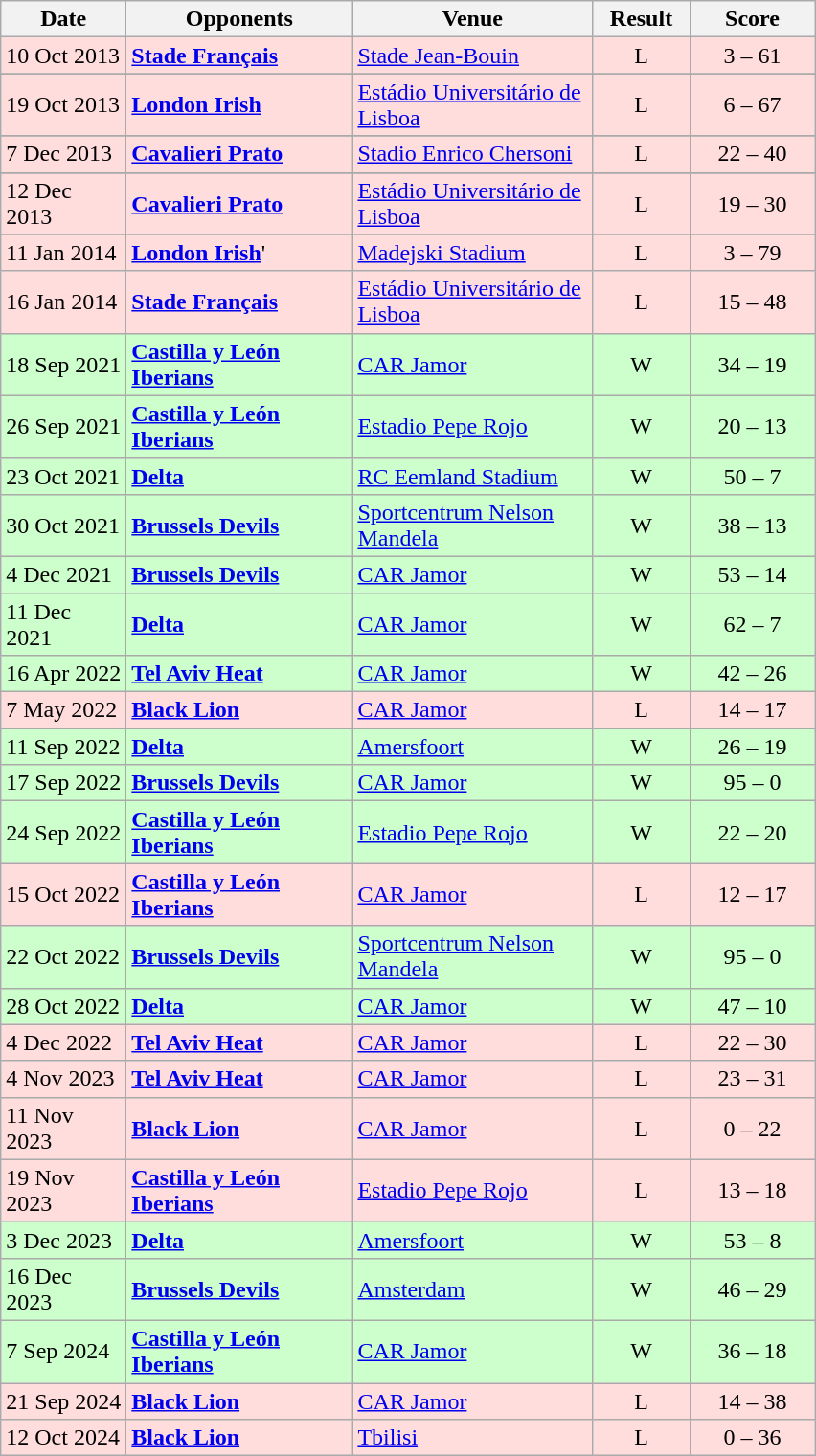<table class="wikitable" style="text-align:left">
<tr>
<th width="80">Date</th>
<th width="150">Opponents</th>
<th width="160">Venue</th>
<th width="60">Result</th>
<th width="80">Score</th>
</tr>
<tr bgcolor="ffdddd">
<td>10 Oct 2013</td>
<td> <strong><a href='#'>Stade Français</a></strong></td>
<td><a href='#'>Stade Jean-Bouin</a></td>
<td style="text-align:center">L</td>
<td style="text-align:center">3 – 61</td>
</tr>
<tr>
</tr>
<tr bgcolor="ffdddd">
<td>19 Oct 2013</td>
<td> <strong><a href='#'>London Irish</a></strong></td>
<td><a href='#'>Estádio Universitário de Lisboa</a></td>
<td style="text-align:center">L</td>
<td style="text-align:center">6 – 67</td>
</tr>
<tr>
</tr>
<tr bgcolor="ffdddd">
<td>7 Dec 2013</td>
<td> <strong><a href='#'>Cavalieri Prato</a></strong></td>
<td><a href='#'>Stadio Enrico Chersoni</a></td>
<td style="text-align:center">L</td>
<td style="text-align:center">22 – 40</td>
</tr>
<tr>
</tr>
<tr bgcolor="ffdddd">
<td>12 Dec 2013</td>
<td> <strong><a href='#'>Cavalieri Prato</a></strong></td>
<td><a href='#'>Estádio Universitário de Lisboa</a></td>
<td style="text-align:center">L</td>
<td style="text-align:center">19 – 30</td>
</tr>
<tr>
</tr>
<tr bgcolor="ffdddd">
<td>11 Jan 2014</td>
<td> <strong><a href='#'>London Irish</a></strong>'</td>
<td><a href='#'>Madejski Stadium</a></td>
<td style="text-align:center">L</td>
<td style="text-align:center">3 – 79</td>
</tr>
<tr bgcolor="ffdddd">
<td>16 Jan 2014</td>
<td> <strong><a href='#'>Stade Français</a></strong></td>
<td><a href='#'>Estádio Universitário de Lisboa</a></td>
<td style="text-align:center">L</td>
<td style="text-align:center">15 – 48</td>
</tr>
<tr bgcolor=#ccffcc>
<td>18 Sep 2021</td>
<td> <strong><a href='#'>Castilla y León Iberians</a></strong></td>
<td><a href='#'>CAR Jamor</a></td>
<td style="text-align:center">W</td>
<td style="text-align:center">34 – 19</td>
</tr>
<tr bgcolor=#ccffcc>
<td>26 Sep 2021</td>
<td> <strong><a href='#'>Castilla y León Iberians</a></strong></td>
<td><a href='#'>Estadio Pepe Rojo</a></td>
<td style="text-align:center">W</td>
<td style="text-align:center">20 – 13</td>
</tr>
<tr bgcolor=#ccffcc>
<td>23 Oct 2021</td>
<td> <strong><a href='#'>Delta</a></strong></td>
<td><a href='#'>RC Eemland Stadium</a></td>
<td style="text-align:center">W</td>
<td style="text-align:center">50 – 7</td>
</tr>
<tr bgcolor=#ccffcc>
<td>30 Oct 2021</td>
<td> <strong><a href='#'>Brussels Devils</a></strong></td>
<td><a href='#'>Sportcentrum Nelson Mandela</a></td>
<td style="text-align:center">W</td>
<td style="text-align:center">38 – 13</td>
</tr>
<tr bgcolor=#ccffcc>
<td>4 Dec 2021</td>
<td> <strong><a href='#'>Brussels Devils</a></strong></td>
<td><a href='#'>CAR Jamor</a></td>
<td style="text-align:center">W</td>
<td style="text-align:center">53 – 14</td>
</tr>
<tr bgcolor=#ccffcc>
<td>11 Dec 2021</td>
<td> <strong><a href='#'>Delta</a></strong></td>
<td><a href='#'>CAR Jamor</a></td>
<td style="text-align:center">W</td>
<td style="text-align:center">62 – 7</td>
</tr>
<tr bgcolor=#ccffcc>
<td>16 Apr 2022</td>
<td> <strong><a href='#'>Tel Aviv Heat</a></strong></td>
<td><a href='#'>CAR Jamor</a></td>
<td style="text-align:center">W</td>
<td style="text-align:center">42 – 26</td>
</tr>
<tr bgcolor="ffdddd">
<td>7 May 2022</td>
<td> <strong><a href='#'>Black Lion</a></strong></td>
<td><a href='#'>CAR Jamor</a></td>
<td style="text-align:center">L</td>
<td style="text-align:center">14 – 17</td>
</tr>
<tr bgcolor=#ccffcc>
<td>11 Sep 2022</td>
<td> <strong><a href='#'>Delta</a></strong></td>
<td><a href='#'>Amersfoort</a></td>
<td style="text-align:center">W</td>
<td style="text-align:center">26 – 19</td>
</tr>
<tr bgcolor=#ccffcc>
<td>17 Sep 2022</td>
<td> <strong><a href='#'>Brussels Devils</a></strong></td>
<td><a href='#'>CAR Jamor</a></td>
<td style="text-align:center">W</td>
<td style="text-align:center">95 – 0</td>
</tr>
<tr bgcolor=#ccffcc>
<td>24 Sep 2022</td>
<td> <strong><a href='#'>Castilla y León Iberians</a></strong></td>
<td><a href='#'>Estadio Pepe Rojo</a></td>
<td style="text-align:center">W</td>
<td style="text-align:center">22 – 20</td>
</tr>
<tr bgcolor="ffdddd">
<td>15 Oct 2022</td>
<td> <strong><a href='#'>Castilla y León Iberians</a></strong></td>
<td><a href='#'>CAR Jamor</a></td>
<td style="text-align:center">L</td>
<td style="text-align:center">12 – 17</td>
</tr>
<tr bgcolor=#ccffcc>
<td>22 Oct 2022</td>
<td> <strong><a href='#'>Brussels Devils</a></strong></td>
<td><a href='#'>Sportcentrum Nelson Mandela</a></td>
<td style="text-align:center">W</td>
<td style="text-align:center">95 – 0</td>
</tr>
<tr bgcolor=#ccffcc>
<td>28 Oct 2022</td>
<td> <strong><a href='#'>Delta</a></strong></td>
<td><a href='#'>CAR Jamor</a></td>
<td style="text-align:center">W</td>
<td style="text-align:center">47 – 10</td>
</tr>
<tr bgcolor="ffdddd">
<td>4 Dec 2022</td>
<td> <strong><a href='#'>Tel Aviv Heat</a></strong></td>
<td><a href='#'>CAR Jamor</a></td>
<td style="text-align:center">L</td>
<td style="text-align:center">22 – 30</td>
</tr>
<tr bgcolor="ffdddd">
<td>4 Nov 2023</td>
<td> <strong><a href='#'>Tel Aviv Heat</a></strong></td>
<td><a href='#'>CAR Jamor</a></td>
<td style="text-align:center">L</td>
<td style="text-align:center">23 – 31</td>
</tr>
<tr bgcolor="ffdddd">
<td>11 Nov 2023</td>
<td> <strong><a href='#'>Black Lion</a></strong></td>
<td><a href='#'>CAR Jamor</a></td>
<td style="text-align:center">L</td>
<td style="text-align:center">0 – 22</td>
</tr>
<tr bgcolor="ffdddd">
<td>19 Nov 2023</td>
<td> <strong><a href='#'>Castilla y León Iberians</a></strong></td>
<td><a href='#'>Estadio Pepe Rojo</a></td>
<td style="text-align:center">L</td>
<td style="text-align:center">13 – 18</td>
</tr>
<tr bgcolor=#ccffcc>
<td>3 Dec 2023</td>
<td> <strong><a href='#'>Delta</a></strong></td>
<td><a href='#'>Amersfoort</a></td>
<td style="text-align:center">W</td>
<td style="text-align:center">53 – 8</td>
</tr>
<tr bgcolor=#ccffcc>
<td>16 Dec 2023</td>
<td> <strong><a href='#'>Brussels Devils</a></strong></td>
<td><a href='#'>Amsterdam</a></td>
<td style="text-align:center">W</td>
<td style="text-align:center">46 – 29</td>
</tr>
<tr bgcolor=#ccffcc>
<td>7 Sep 2024</td>
<td> <strong><a href='#'>Castilla y León Iberians</a></strong></td>
<td><a href='#'>CAR Jamor</a></td>
<td style="text-align:center">W</td>
<td style="text-align:center">36 – 18</td>
</tr>
<tr bgcolor="ffdddd">
<td>21 Sep 2024</td>
<td> <strong><a href='#'>Black Lion</a></strong></td>
<td><a href='#'>CAR Jamor</a></td>
<td style="text-align:center">L</td>
<td style="text-align:center">14 – 38</td>
</tr>
<tr bgcolor="ffdddd">
<td>12 Oct 2024</td>
<td> <strong><a href='#'>Black Lion</a></strong></td>
<td><a href='#'>Tbilisi</a></td>
<td style="text-align:center">L</td>
<td style="text-align:center">0 – 36</td>
</tr>
</table>
